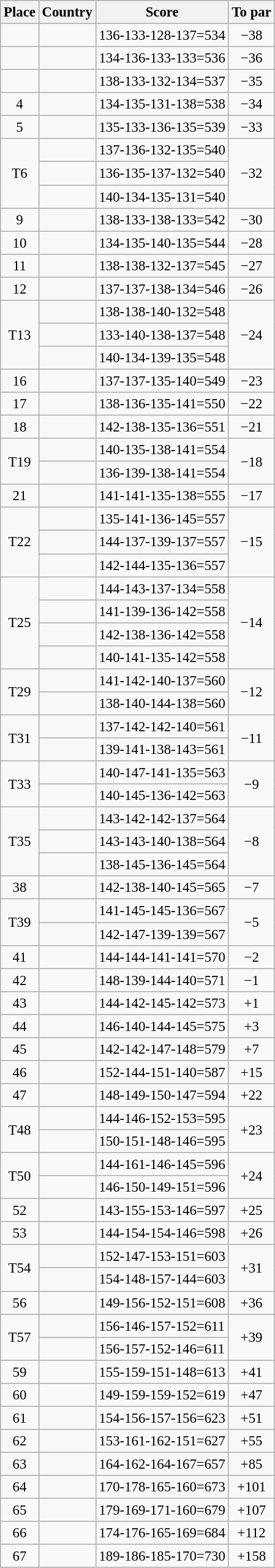<table class="wikitable" style="font-size:95%;">
<tr>
<th>Place</th>
<th>Country</th>
<th>Score</th>
<th>To par</th>
</tr>
<tr>
<td align=center></td>
<td></td>
<td>136-133-128-137=534</td>
<td align=center>−38</td>
</tr>
<tr>
<td align=center></td>
<td></td>
<td>134-136-133-133=536</td>
<td align=center>−36</td>
</tr>
<tr>
<td align=center></td>
<td></td>
<td>138-133-132-134=537</td>
<td align=center>−35</td>
</tr>
<tr>
<td align=center>4</td>
<td></td>
<td>134-135-131-138=538</td>
<td align=center>−34</td>
</tr>
<tr>
<td align=center>5</td>
<td></td>
<td>135-133-136-135=539</td>
<td align=center>−33</td>
</tr>
<tr>
<td align=center rowspan=3>T6</td>
<td></td>
<td>137-136-132-135=540</td>
<td align=center rowspan=3>−32</td>
</tr>
<tr>
<td></td>
<td>136-135-137-132=540</td>
</tr>
<tr>
<td></td>
<td>140-134-135-131=540</td>
</tr>
<tr>
<td align=center>9</td>
<td></td>
<td>138-133-138-133=542</td>
<td align=center>−30</td>
</tr>
<tr>
<td align=center>10</td>
<td></td>
<td>134-135-140-135=544</td>
<td align=center>−28</td>
</tr>
<tr>
<td align=center>11</td>
<td></td>
<td>138-138-132-137=545</td>
<td align=center>−27</td>
</tr>
<tr>
<td align=center>12</td>
<td></td>
<td>137-137-138-134=546</td>
<td align=center>−26</td>
</tr>
<tr>
<td align=center rowspan=3>T13</td>
<td></td>
<td>138-138-140-132=548</td>
<td align=center rowspan=3>−24</td>
</tr>
<tr>
<td></td>
<td>133-140-138-137=548</td>
</tr>
<tr>
<td></td>
<td>140-134-139-135=548</td>
</tr>
<tr>
<td align=center>16</td>
<td></td>
<td>137-137-135-140=549</td>
<td align=center>−23</td>
</tr>
<tr>
<td align=center>17</td>
<td></td>
<td>138-136-135-141=550</td>
<td align=center>−22</td>
</tr>
<tr>
<td align=center>18</td>
<td></td>
<td>142-138-135-136=551</td>
<td align=center>−21</td>
</tr>
<tr>
<td align=center rowspan=2>T19</td>
<td></td>
<td>140-135-138-141=554</td>
<td align=center rowspan=2>−18</td>
</tr>
<tr>
<td></td>
<td>136-139-138-141=554</td>
</tr>
<tr>
<td align=center>21</td>
<td></td>
<td>141-141-135-138=555</td>
<td align=center>−17</td>
</tr>
<tr>
<td align=center rowspan=3>T22</td>
<td></td>
<td>135-141-136-145=557</td>
<td align=center rowspan=3>−15</td>
</tr>
<tr>
<td></td>
<td>144-137-139-137=557</td>
</tr>
<tr>
<td></td>
<td>142-144-135-136=557</td>
</tr>
<tr>
<td align=center rowspan=4>T25</td>
<td></td>
<td>144-143-137-134=558</td>
<td align=center rowspan=4>−14</td>
</tr>
<tr>
<td></td>
<td>141-139-136-142=558</td>
</tr>
<tr>
<td></td>
<td>142-138-136-142=558</td>
</tr>
<tr>
<td></td>
<td>140-141-135-142=558</td>
</tr>
<tr>
<td align=center rowspan=2>T29</td>
<td></td>
<td>141-142-140-137=560</td>
<td align=center rowspan=2>−12</td>
</tr>
<tr>
<td></td>
<td>138-140-144-138=560</td>
</tr>
<tr>
<td align=center rowspan=2>T31</td>
<td></td>
<td>137-142-142-140=561</td>
<td align=center rowspan=2>−11</td>
</tr>
<tr>
<td></td>
<td>139-141-138-143=561</td>
</tr>
<tr>
<td align=center rowspan=2>T33</td>
<td></td>
<td>140-147-141-135=563</td>
<td align=center rowspan=2>−9</td>
</tr>
<tr>
<td></td>
<td>140-145-136-142=563</td>
</tr>
<tr>
<td align=center rowspan=3>T35</td>
<td></td>
<td>143-142-142-137=564</td>
<td align=center rowspan=3>−8</td>
</tr>
<tr>
<td></td>
<td>143-143-140-138=564</td>
</tr>
<tr>
<td></td>
<td>138-145-136-145=564</td>
</tr>
<tr>
<td align=center>38</td>
<td></td>
<td>142-138-140-145=565</td>
<td align=center>−7</td>
</tr>
<tr>
<td align=center rowspan=2>T39</td>
<td></td>
<td>141-145-145-136=567</td>
<td align=center rowspan=2>−5</td>
</tr>
<tr>
<td></td>
<td>142-147-139-139=567</td>
</tr>
<tr>
<td align=center>41</td>
<td></td>
<td>144-144-141-141=570</td>
<td align=center>−2</td>
</tr>
<tr>
<td align=center>42</td>
<td></td>
<td>148-139-144-140=571</td>
<td align=center>−1</td>
</tr>
<tr>
<td align=center>43</td>
<td></td>
<td>144-142-145-142=573</td>
<td align=center>+1</td>
</tr>
<tr>
<td align=center>44</td>
<td></td>
<td>146-140-144-145=575</td>
<td align=center>+3</td>
</tr>
<tr>
<td align=center>45</td>
<td></td>
<td>142-142-147-148=579</td>
<td align=center>+7</td>
</tr>
<tr>
<td align=center>46</td>
<td></td>
<td>152-144-151-140=587</td>
<td align=center>+15</td>
</tr>
<tr>
<td align=center>47</td>
<td></td>
<td>148-149-150-147=594</td>
<td align=center>+22</td>
</tr>
<tr>
<td align=center rowspan=2>T48</td>
<td></td>
<td>144-146-152-153=595</td>
<td align=center rowspan=2>+23</td>
</tr>
<tr>
<td></td>
<td>150-151-148-146=595</td>
</tr>
<tr>
<td align=center rowspan=2>T50</td>
<td></td>
<td>144-161-146-145=596</td>
<td align=center rowspan=2>+24</td>
</tr>
<tr>
<td></td>
<td>146-150-149-151=596</td>
</tr>
<tr>
<td align=center>52</td>
<td></td>
<td>143-155-153-146=597</td>
<td align=center>+25</td>
</tr>
<tr>
<td align=center>53</td>
<td></td>
<td>144-154-154-146=598</td>
<td align=center>+26</td>
</tr>
<tr>
<td align=center rowspan=2>T54</td>
<td></td>
<td>152-147-153-151=603</td>
<td align=center rowspan=2>+31</td>
</tr>
<tr>
<td></td>
<td>154-148-157-144=603</td>
</tr>
<tr>
<td align=center>56</td>
<td></td>
<td>149-156-152-151=608</td>
<td align=center>+36</td>
</tr>
<tr>
<td align=center rowspan=2>T57</td>
<td></td>
<td>156-146-157-152=611</td>
<td align=center rowspan=2>+39</td>
</tr>
<tr>
<td></td>
<td>156-157-152-146=611</td>
</tr>
<tr>
<td align=center>59</td>
<td></td>
<td>155-159-151-148=613</td>
<td align=center>+41</td>
</tr>
<tr>
<td align=center>60</td>
<td></td>
<td>149-159-159-152=619</td>
<td align=center>+47</td>
</tr>
<tr>
<td align=center>61</td>
<td></td>
<td>154-156-157-156=623</td>
<td align=center>+51</td>
</tr>
<tr>
<td align=center>62</td>
<td></td>
<td>153-161-162-151=627</td>
<td align=center>+55</td>
</tr>
<tr>
<td align=center>63</td>
<td></td>
<td>164-162-164-167=657</td>
<td align=center>+85</td>
</tr>
<tr>
<td align=center>64</td>
<td></td>
<td>170-178-165-160=673</td>
<td align=center>+101</td>
</tr>
<tr>
<td align=center>65</td>
<td></td>
<td>179-169-171-160=679</td>
<td align=center>+107</td>
</tr>
<tr>
<td align=center>66</td>
<td></td>
<td>174-176-165-169=684</td>
<td align=center>+112</td>
</tr>
<tr>
<td align=center>67</td>
<td></td>
<td>189-186-185-170=730</td>
<td align=center>+158</td>
</tr>
</table>
